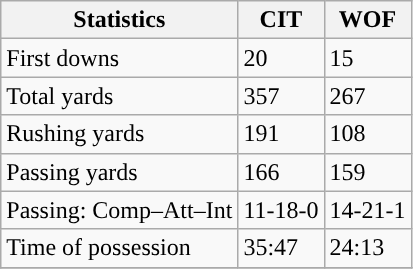<table class="wikitable" style="float: left;">
<tr>
<th>Statistics</th>
<th>CIT</th>
<th>WOF</th>
</tr>
<tr>
<td>First downs</td>
<td>20</td>
<td>15</td>
</tr>
<tr>
<td>Total yards</td>
<td>357</td>
<td>267</td>
</tr>
<tr>
<td>Rushing yards</td>
<td>191</td>
<td>108</td>
</tr>
<tr>
<td>Passing yards</td>
<td>166</td>
<td>159</td>
</tr>
<tr>
<td>Passing: Comp–Att–Int</td>
<td>11-18-0</td>
<td>14-21-1</td>
</tr>
<tr>
<td>Time of possession</td>
<td>35:47</td>
<td>24:13</td>
</tr>
<tr>
</tr>
</table>
